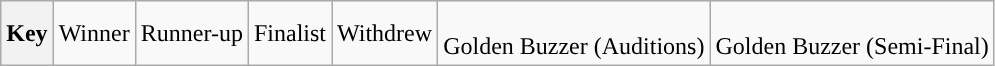<table class="wikitable">
<tr>
<th>Key</th>
<td>Winner</td>
<td>Runner-up</td>
<td>Finalist</td>
<td>Withdrew</td>
<td><br>Golden Buzzer (Auditions)</td>
<td><br> Golden Buzzer (Semi-Final)</td>
</tr>
</table>
